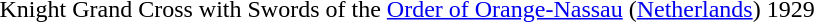<table>
<tr>
<td></td>
<td>Knight Grand Cross with Swords of the <a href='#'>Order of Orange-Nassau</a> (<a href='#'>Netherlands</a>) 1929</td>
</tr>
</table>
